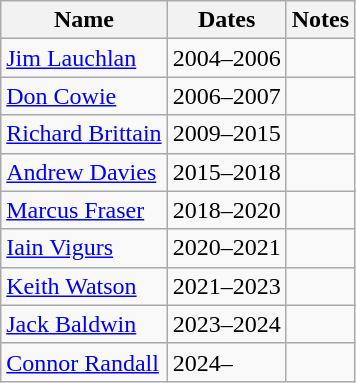<table class="wikitable plainrowheaders unsortable">
<tr>
<th scope="col">Name</th>
<th scope="col">Dates</th>
<th scope="col">Notes</th>
</tr>
<tr>
<td> <a href='#'>Jim Lauchlan</a></td>
<td>2004–2006</td>
<td></td>
</tr>
<tr>
<td> <a href='#'>Don Cowie</a></td>
<td>2006–2007</td>
<td></td>
</tr>
<tr>
<td> <a href='#'>Richard Brittain</a></td>
<td>2009–2015</td>
<td></td>
</tr>
<tr>
<td> <a href='#'>Andrew Davies</a></td>
<td>2015–2018</td>
<td></td>
</tr>
<tr>
<td> <a href='#'>Marcus Fraser</a></td>
<td>2018–2020</td>
<td></td>
</tr>
<tr>
<td> <a href='#'>Iain Vigurs</a></td>
<td>2020–2021</td>
<td></td>
</tr>
<tr>
<td> <a href='#'>Keith Watson</a></td>
<td>2021–2023</td>
<td></td>
</tr>
<tr>
<td> <a href='#'>Jack Baldwin</a></td>
<td>2023–2024</td>
<td></td>
</tr>
<tr>
<td> <a href='#'>Connor Randall</a></td>
<td>2024–</td>
<td></td>
</tr>
</table>
